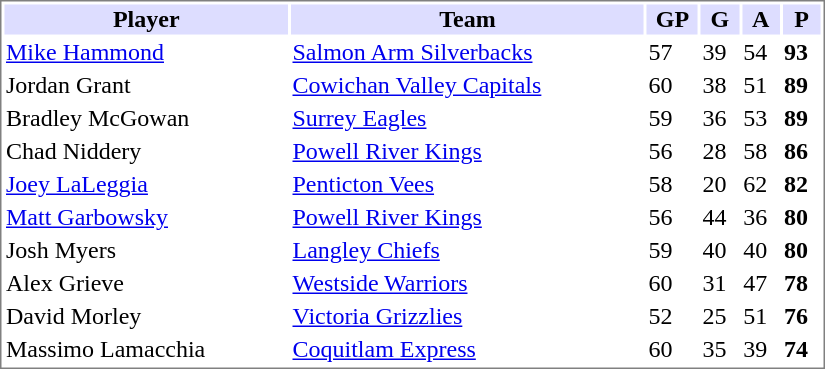<table cellpadding="1"  style="width:550px; font-size:100%; border:1px solid gray;">
<tr>
<th style="background:#ddf; width:200;">Player</th>
<th style="background:#ddf; width:150;">Team</th>
<th style="background:#ddf; width:50;"><abbr>GP</abbr></th>
<th style="background:#ddf; width:50;"><abbr>G</abbr></th>
<th style="background:#ddf; width:50;"><abbr>A</abbr></th>
<th style="background:#ddf; width:50;"><abbr>P</abbr></th>
</tr>
<tr>
<td><a href='#'>Mike Hammond</a></td>
<td><a href='#'>Salmon Arm Silverbacks</a></td>
<td>57</td>
<td>39</td>
<td>54</td>
<td><strong>93</strong></td>
</tr>
<tr>
<td>Jordan Grant</td>
<td><a href='#'>Cowichan Valley Capitals</a></td>
<td>60</td>
<td>38</td>
<td>51</td>
<td><strong>89</strong></td>
</tr>
<tr>
<td>Bradley McGowan</td>
<td><a href='#'>Surrey Eagles</a></td>
<td>59</td>
<td>36</td>
<td>53</td>
<td><strong>89</strong></td>
</tr>
<tr>
<td>Chad Niddery</td>
<td><a href='#'>Powell River Kings</a></td>
<td>56</td>
<td>28</td>
<td>58</td>
<td><strong>86</strong></td>
</tr>
<tr>
<td><a href='#'>Joey LaLeggia</a></td>
<td><a href='#'>Penticton Vees</a></td>
<td>58</td>
<td>20</td>
<td>62</td>
<td><strong>82</strong></td>
</tr>
<tr>
<td><a href='#'>Matt Garbowsky</a></td>
<td><a href='#'>Powell River Kings</a></td>
<td>56</td>
<td>44</td>
<td>36</td>
<td><strong>80</strong></td>
</tr>
<tr>
<td>Josh Myers</td>
<td><a href='#'>Langley Chiefs</a></td>
<td>59</td>
<td>40</td>
<td>40</td>
<td><strong>80</strong></td>
</tr>
<tr>
<td>Alex Grieve</td>
<td><a href='#'>Westside Warriors</a></td>
<td>60</td>
<td>31</td>
<td>47</td>
<td><strong>78</strong></td>
</tr>
<tr>
<td>David Morley</td>
<td><a href='#'>Victoria Grizzlies</a></td>
<td>52</td>
<td>25</td>
<td>51</td>
<td><strong>76</strong></td>
</tr>
<tr>
<td>Massimo Lamacchia</td>
<td><a href='#'>Coquitlam Express</a></td>
<td>60</td>
<td>35</td>
<td>39</td>
<td><strong>74</strong></td>
</tr>
</table>
